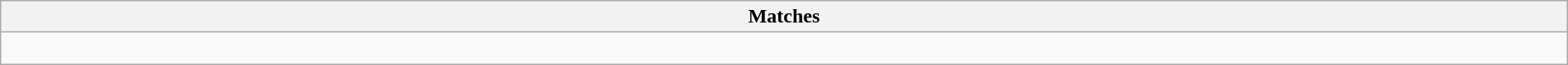<table class="wikitable collapsible collapsed" style="width:100%;">
<tr>
<th>Matches</th>
</tr>
<tr>
<td><br></td>
</tr>
</table>
